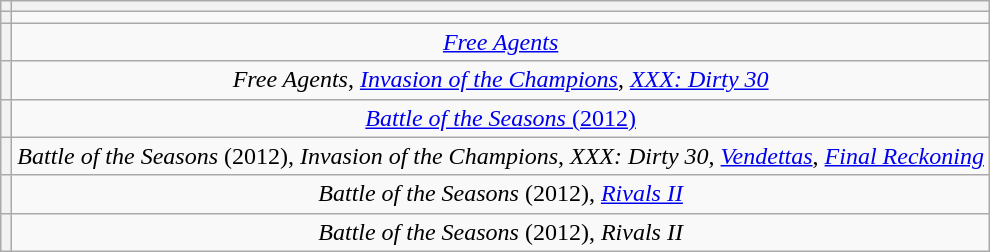<table class="wikitable sortable" style="text-align: center">
<tr>
<th scope="col"></th>
<th scope="col"></th>
</tr>
<tr>
<th scope="row"></th>
<td></td>
</tr>
<tr>
<th scope="row"></th>
<td><em><a href='#'>Free Agents</a></em></td>
</tr>
<tr>
<th scope="row"></th>
<td><em>Free Agents</em>, <em><a href='#'>Invasion of the Champions</a></em>, <em><a href='#'>XXX: Dirty 30</a></em></td>
</tr>
<tr>
<th scope="row"></th>
<td><a href='#'><em>Battle of the Seasons</em> (2012)</a></td>
</tr>
<tr>
<th scope="row"></th>
<td><em>Battle of the Seasons</em> (2012), <em>Invasion of the Champions</em>, <em>XXX: Dirty 30</em>, <em><a href='#'>Vendettas</a></em>, <em><a href='#'>Final Reckoning</a></em></td>
</tr>
<tr>
<th scope="row"></th>
<td><em>Battle of the Seasons</em> (2012), <em><a href='#'>Rivals II</a></em></td>
</tr>
<tr>
<th scope="row"></th>
<td><em>Battle of the Seasons</em> (2012), <em>Rivals II</em></td>
</tr>
</table>
